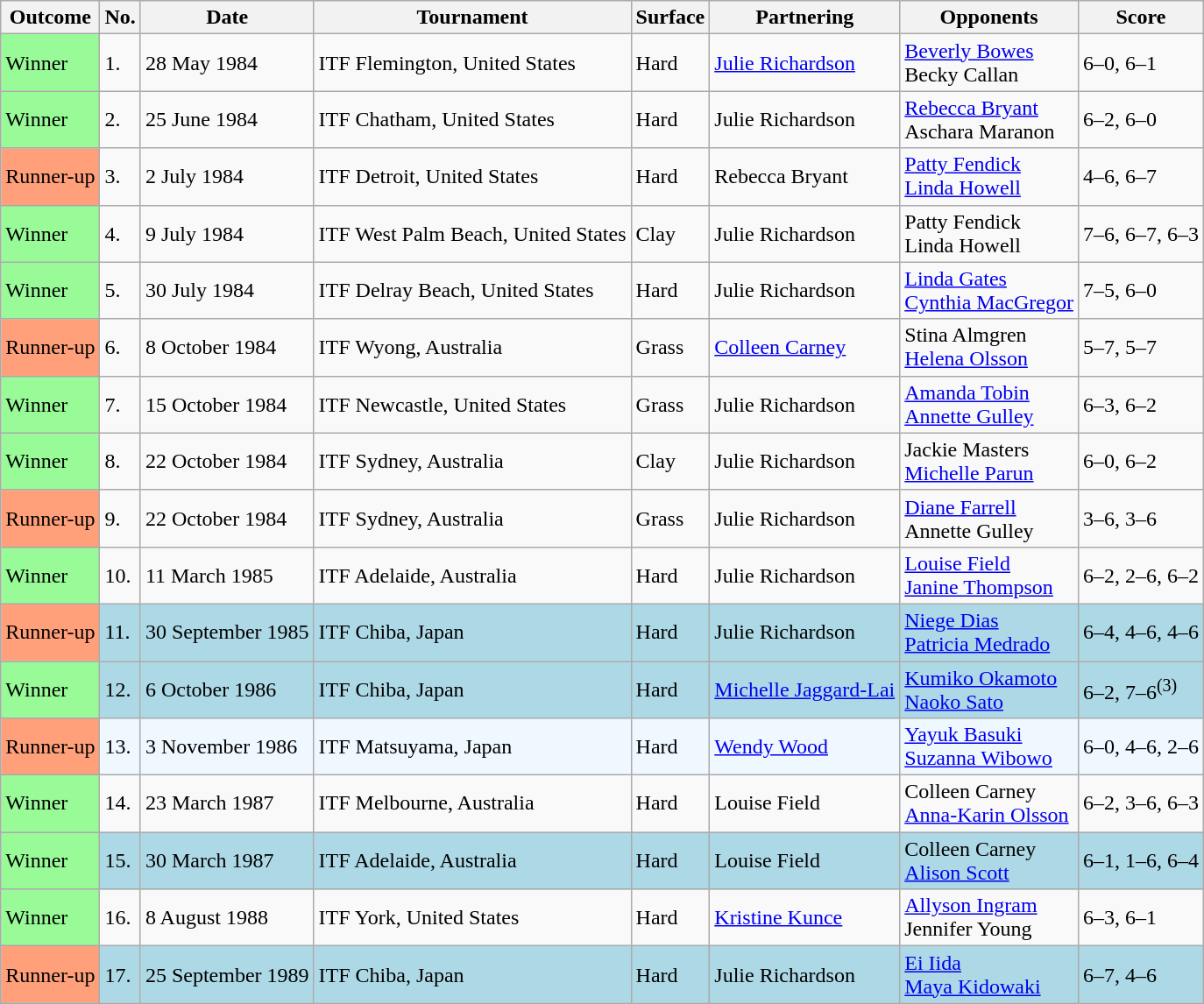<table class="sortable wikitable">
<tr>
<th>Outcome</th>
<th>No.</th>
<th>Date</th>
<th>Tournament</th>
<th>Surface</th>
<th>Partnering</th>
<th>Opponents</th>
<th class="unsortable">Score</th>
</tr>
<tr>
<td style="background:#98fb98;">Winner</td>
<td>1.</td>
<td>28 May 1984</td>
<td>ITF Flemington, United States</td>
<td>Hard</td>
<td> <a href='#'>Julie Richardson</a></td>
<td> <a href='#'>Beverly Bowes</a> <br>  Becky Callan</td>
<td>6–0, 6–1</td>
</tr>
<tr>
<td style="background:#98fb98;">Winner</td>
<td>2.</td>
<td>25 June 1984</td>
<td>ITF Chatham, United States</td>
<td>Hard</td>
<td> Julie Richardson</td>
<td> <a href='#'>Rebecca Bryant</a> <br>  Aschara Maranon</td>
<td>6–2, 6–0</td>
</tr>
<tr>
<td bgcolor="FFA07A">Runner-up</td>
<td>3.</td>
<td>2 July 1984</td>
<td>ITF Detroit, United States</td>
<td>Hard</td>
<td> Rebecca Bryant</td>
<td> <a href='#'>Patty Fendick</a> <br>  <a href='#'>Linda Howell</a></td>
<td>4–6, 6–7</td>
</tr>
<tr>
<td bgcolor="98FB98">Winner</td>
<td>4.</td>
<td>9 July 1984</td>
<td>ITF West Palm Beach, United States</td>
<td>Clay</td>
<td> Julie Richardson</td>
<td> Patty Fendick <br>  Linda Howell</td>
<td>7–6, 6–7, 6–3</td>
</tr>
<tr>
<td style="background:#98fb98;">Winner</td>
<td>5.</td>
<td>30 July 1984</td>
<td>ITF Delray Beach, United States</td>
<td>Hard</td>
<td> Julie Richardson</td>
<td> <a href='#'>Linda Gates</a> <br>  <a href='#'>Cynthia MacGregor</a></td>
<td>7–5, 6–0</td>
</tr>
<tr>
<td bgcolor="FFA07A">Runner-up</td>
<td>6.</td>
<td>8 October 1984</td>
<td>ITF Wyong, Australia</td>
<td>Grass</td>
<td> <a href='#'>Colleen Carney</a></td>
<td> Stina Almgren <br>  <a href='#'>Helena Olsson</a></td>
<td>5–7, 5–7</td>
</tr>
<tr>
<td bgcolor="98FB98">Winner</td>
<td>7.</td>
<td>15 October 1984</td>
<td>ITF Newcastle, United States</td>
<td>Grass</td>
<td> Julie Richardson</td>
<td> <a href='#'>Amanda Tobin</a> <br>  <a href='#'>Annette Gulley</a></td>
<td>6–3, 6–2</td>
</tr>
<tr>
<td bgcolor="98FB98">Winner</td>
<td>8.</td>
<td>22 October 1984</td>
<td>ITF Sydney, Australia</td>
<td>Clay</td>
<td> Julie Richardson</td>
<td> Jackie Masters <br>  <a href='#'>Michelle Parun</a></td>
<td>6–0, 6–2</td>
</tr>
<tr>
<td bgcolor="FFA07A">Runner-up</td>
<td>9.</td>
<td>22 October 1984</td>
<td>ITF Sydney, Australia</td>
<td>Grass</td>
<td> Julie Richardson</td>
<td> <a href='#'>Diane Farrell</a> <br>  Annette Gulley</td>
<td>3–6, 3–6</td>
</tr>
<tr>
<td bgcolor="98FB98">Winner</td>
<td>10.</td>
<td>11 March 1985</td>
<td>ITF Adelaide, Australia</td>
<td>Hard</td>
<td> Julie Richardson</td>
<td> <a href='#'>Louise Field</a> <br>  <a href='#'>Janine Thompson</a></td>
<td>6–2, 2–6, 6–2</td>
</tr>
<tr style="background:lightblue;">
<td bgcolor="FFA07A">Runner-up</td>
<td>11.</td>
<td>30 September 1985</td>
<td>ITF Chiba, Japan</td>
<td>Hard</td>
<td> Julie Richardson</td>
<td> <a href='#'>Niege Dias</a> <br>  <a href='#'>Patricia Medrado</a></td>
<td>6–4, 4–6, 4–6</td>
</tr>
<tr style="background:lightblue;">
<td bgcolor="98FB98">Winner</td>
<td>12.</td>
<td>6 October 1986</td>
<td>ITF Chiba, Japan</td>
<td>Hard</td>
<td> <a href='#'>Michelle Jaggard-Lai</a></td>
<td> <a href='#'>Kumiko Okamoto</a> <br>  <a href='#'>Naoko Sato</a></td>
<td>6–2, 7–6<sup>(3)</sup></td>
</tr>
<tr style="background:#f0f8ff;">
<td style="background:#ffa07a;">Runner-up</td>
<td>13.</td>
<td>3 November 1986</td>
<td>ITF Matsuyama, Japan</td>
<td>Hard</td>
<td> <a href='#'>Wendy Wood</a></td>
<td> <a href='#'>Yayuk Basuki</a> <br>  <a href='#'>Suzanna Wibowo</a></td>
<td>6–0, 4–6, 2–6</td>
</tr>
<tr>
<td bgcolor="98FB98">Winner</td>
<td>14.</td>
<td>23 March 1987</td>
<td>ITF Melbourne, Australia</td>
<td>Hard</td>
<td> Louise Field</td>
<td> Colleen Carney <br>  <a href='#'>Anna-Karin Olsson</a></td>
<td>6–2, 3–6, 6–3</td>
</tr>
<tr style="background:lightblue;">
<td bgcolor="98FB98">Winner</td>
<td>15.</td>
<td>30 March 1987</td>
<td>ITF Adelaide, Australia</td>
<td>Hard</td>
<td> Louise Field</td>
<td> Colleen Carney <br>  <a href='#'>Alison Scott</a></td>
<td>6–1, 1–6, 6–4</td>
</tr>
<tr>
<td bgcolor="98FB98">Winner</td>
<td>16.</td>
<td>8 August 1988</td>
<td>ITF York, United States</td>
<td>Hard</td>
<td> <a href='#'>Kristine Kunce</a></td>
<td> <a href='#'>Allyson Ingram</a> <br>  Jennifer Young</td>
<td>6–3, 6–1</td>
</tr>
<tr style="background:lightblue;">
<td bgcolor="FFA07A">Runner-up</td>
<td>17.</td>
<td>25 September 1989</td>
<td>ITF Chiba, Japan</td>
<td>Hard</td>
<td> Julie Richardson</td>
<td> <a href='#'>Ei Iida</a> <br>  <a href='#'>Maya Kidowaki</a></td>
<td>6–7, 4–6</td>
</tr>
</table>
